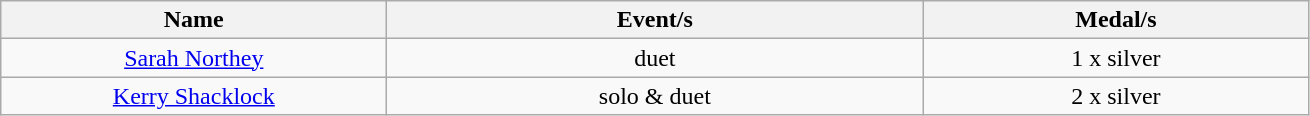<table class="wikitable" style="text-align: center">
<tr>
<th width=250>Name</th>
<th width=350>Event/s</th>
<th width=250>Medal/s</th>
</tr>
<tr>
<td><a href='#'>Sarah Northey</a></td>
<td>duet</td>
<td>1 x silver</td>
</tr>
<tr>
<td><a href='#'>Kerry Shacklock</a></td>
<td>solo & duet</td>
<td>2 x silver</td>
</tr>
</table>
